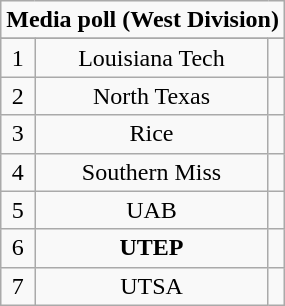<table class="wikitable" style="display: inline-table;">
<tr>
<td align="center" Colspan="3"><strong>Media poll (West Division)</strong></td>
</tr>
<tr align="center">
</tr>
<tr align="center">
<td>1</td>
<td>Louisiana Tech</td>
<td></td>
</tr>
<tr align="center">
<td>2</td>
<td>North Texas</td>
<td></td>
</tr>
<tr align="center">
<td>3</td>
<td>Rice</td>
<td></td>
</tr>
<tr align="center">
<td>4</td>
<td>Southern Miss</td>
<td></td>
</tr>
<tr align="center">
<td>5</td>
<td>UAB</td>
<td></td>
</tr>
<tr align="center">
<td>6</td>
<td><strong>UTEP</strong></td>
<td></td>
</tr>
<tr align="center">
<td>7</td>
<td>UTSA</td>
<td></td>
</tr>
</table>
